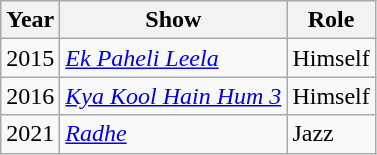<table class="wikitable">
<tr>
<th>Year</th>
<th>Show</th>
<th>Role</th>
</tr>
<tr>
<td>2015</td>
<td><em><a href='#'>Ek Paheli Leela</a></em></td>
<td>Himself</td>
</tr>
<tr>
<td>2016</td>
<td><em><a href='#'>Kya Kool Hain Hum 3</a></em></td>
<td>Himself</td>
</tr>
<tr>
<td>2021</td>
<td><em><a href='#'>Radhe</a></em></td>
<td>Jazz</td>
</tr>
</table>
